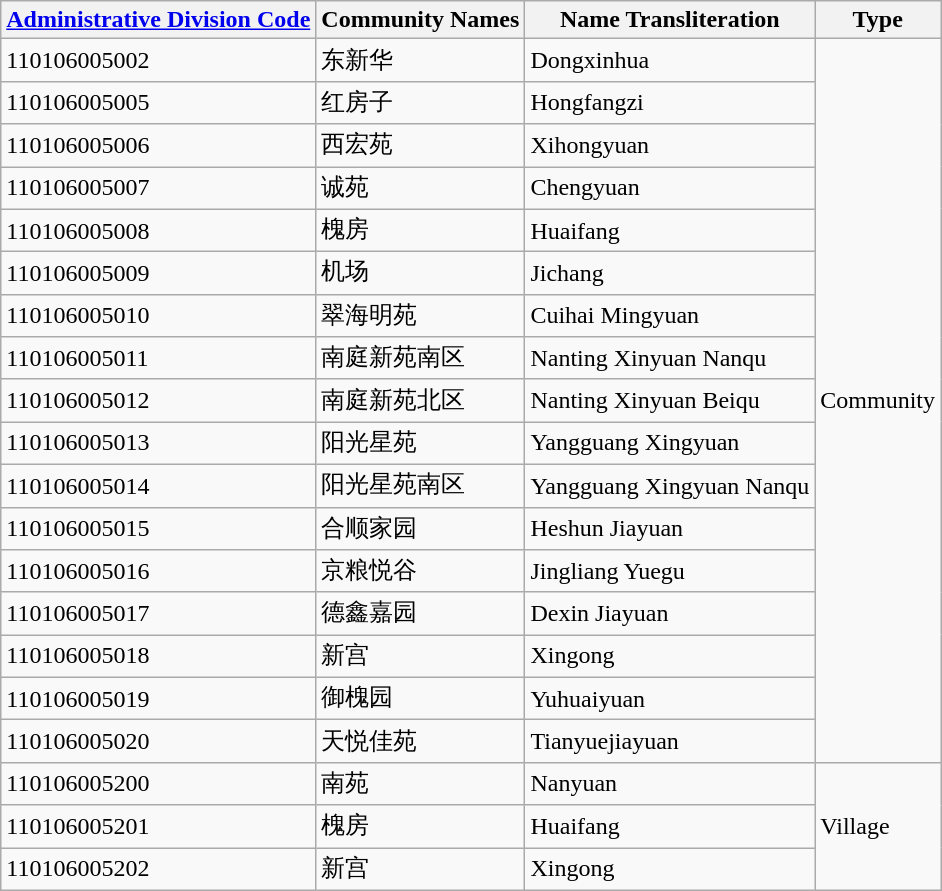<table class="wikitable sortable">
<tr>
<th><a href='#'>Administrative Division Code</a></th>
<th>Community Names</th>
<th>Name Transliteration</th>
<th>Type</th>
</tr>
<tr>
<td>110106005002</td>
<td>东新华</td>
<td>Dongxinhua</td>
<td rowspan="17">Community</td>
</tr>
<tr>
<td>110106005005</td>
<td>红房子</td>
<td>Hongfangzi</td>
</tr>
<tr>
<td>110106005006</td>
<td>西宏苑</td>
<td>Xihongyuan</td>
</tr>
<tr>
<td>110106005007</td>
<td>诚苑</td>
<td>Chengyuan</td>
</tr>
<tr>
<td>110106005008</td>
<td>槐房</td>
<td>Huaifang</td>
</tr>
<tr>
<td>110106005009</td>
<td>机场</td>
<td>Jichang</td>
</tr>
<tr>
<td>110106005010</td>
<td>翠海明苑</td>
<td>Cuihai Mingyuan</td>
</tr>
<tr>
<td>110106005011</td>
<td>南庭新苑南区</td>
<td>Nanting Xinyuan Nanqu</td>
</tr>
<tr>
<td>110106005012</td>
<td>南庭新苑北区</td>
<td>Nanting Xinyuan Beiqu</td>
</tr>
<tr>
<td>110106005013</td>
<td>阳光星苑</td>
<td>Yangguang Xingyuan</td>
</tr>
<tr>
<td>110106005014</td>
<td>阳光星苑南区</td>
<td>Yangguang Xingyuan Nanqu</td>
</tr>
<tr>
<td>110106005015</td>
<td>合顺家园</td>
<td>Heshun Jiayuan</td>
</tr>
<tr>
<td>110106005016</td>
<td>京粮悦谷</td>
<td>Jingliang Yuegu</td>
</tr>
<tr>
<td>110106005017</td>
<td>德鑫嘉园</td>
<td>Dexin Jiayuan</td>
</tr>
<tr>
<td>110106005018</td>
<td>新宫</td>
<td>Xingong</td>
</tr>
<tr>
<td>110106005019</td>
<td>御槐园</td>
<td>Yuhuaiyuan</td>
</tr>
<tr>
<td>110106005020</td>
<td>天悦佳苑</td>
<td>Tianyuejiayuan</td>
</tr>
<tr>
<td>110106005200</td>
<td>南苑</td>
<td>Nanyuan</td>
<td rowspan="3">Village</td>
</tr>
<tr>
<td>110106005201</td>
<td>槐房</td>
<td>Huaifang</td>
</tr>
<tr>
<td>110106005202</td>
<td>新宫</td>
<td>Xingong</td>
</tr>
</table>
